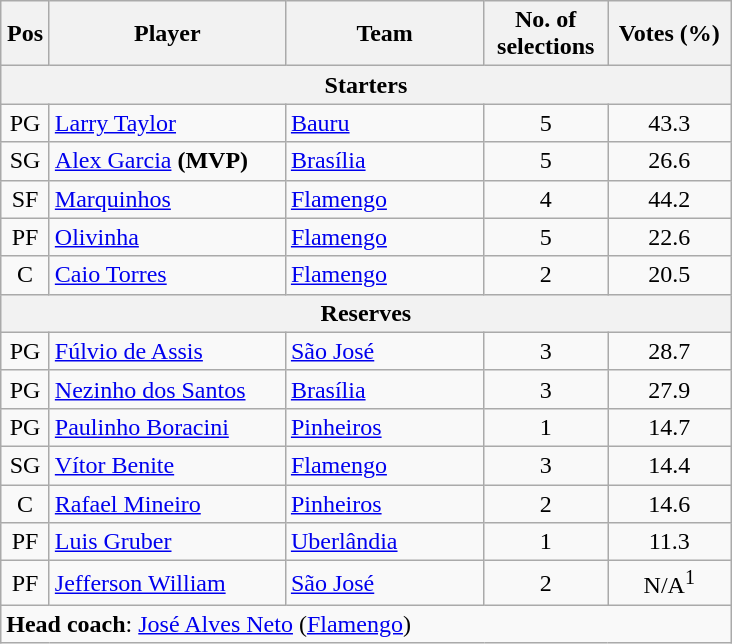<table class="wikitable" style="text-align:center">
<tr>
<th scope="col" style="width:25px;">Pos</th>
<th scope="col" style="width:150px;">Player</th>
<th scope="col" style="width:125px;">Team</th>
<th scope="col" style="width:75px;">No. of selections</th>
<th scope="col" style="width:75px;">Votes (%)</th>
</tr>
<tr>
<th scope="col" colspan="5">Starters</th>
</tr>
<tr>
<td>PG</td>
<td style="text-align:left"><a href='#'>Larry Taylor</a></td>
<td style="text-align:left"><a href='#'>Bauru</a></td>
<td>5</td>
<td>43.3</td>
</tr>
<tr>
<td>SG</td>
<td style="text-align:left"><a href='#'>Alex Garcia</a> <strong>(MVP)</strong></td>
<td style="text-align:left"><a href='#'>Brasília</a></td>
<td>5</td>
<td>26.6</td>
</tr>
<tr>
<td>SF</td>
<td style="text-align:left"><a href='#'>Marquinhos</a></td>
<td style="text-align:left"><a href='#'>Flamengo</a></td>
<td>4</td>
<td>44.2</td>
</tr>
<tr>
<td>PF</td>
<td style="text-align:left"><a href='#'>Olivinha</a></td>
<td style="text-align:left"><a href='#'>Flamengo</a></td>
<td>5</td>
<td>22.6</td>
</tr>
<tr>
<td>C</td>
<td style="text-align:left"><a href='#'>Caio Torres</a></td>
<td style="text-align:left"><a href='#'>Flamengo</a></td>
<td>2</td>
<td>20.5</td>
</tr>
<tr>
<th scope="col" colspan="5">Reserves</th>
</tr>
<tr>
<td>PG</td>
<td style="text-align:left"><a href='#'>Fúlvio de Assis</a></td>
<td style="text-align:left"><a href='#'>São José</a></td>
<td>3</td>
<td>28.7</td>
</tr>
<tr>
<td>PG</td>
<td style="text-align:left"><a href='#'>Nezinho dos Santos</a></td>
<td style="text-align:left"><a href='#'>Brasília</a></td>
<td>3</td>
<td>27.9</td>
</tr>
<tr>
<td>PG</td>
<td style="text-align:left"><a href='#'>Paulinho Boracini</a></td>
<td style="text-align:left"><a href='#'>Pinheiros</a></td>
<td>1</td>
<td>14.7</td>
</tr>
<tr>
<td>SG</td>
<td style="text-align:left"><a href='#'>Vítor Benite</a></td>
<td style="text-align:left"><a href='#'>Flamengo</a></td>
<td>3</td>
<td>14.4</td>
</tr>
<tr>
<td>C</td>
<td style="text-align:left"><a href='#'>Rafael Mineiro</a></td>
<td style="text-align:left"><a href='#'>Pinheiros</a></td>
<td>2</td>
<td>14.6</td>
</tr>
<tr>
<td>PF</td>
<td style="text-align:left"><a href='#'>Luis Gruber</a></td>
<td style="text-align:left"><a href='#'>Uberlândia</a></td>
<td>1</td>
<td>11.3</td>
</tr>
<tr>
<td>PF</td>
<td style="text-align:left"><a href='#'>Jefferson William</a></td>
<td style="text-align:left"><a href='#'>São José</a></td>
<td>2</td>
<td>N/A<sup>1</sup></td>
</tr>
<tr>
<td style="text-align:left" colspan="5"><strong>Head coach</strong>: <a href='#'>José Alves Neto</a> (<a href='#'>Flamengo</a>)</td>
</tr>
</table>
